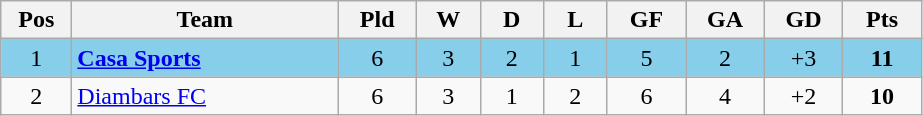<table class="wikitable" style="text-align: center;">
<tr>
<th style="width: 40px;">Pos</th>
<th style="width: 170px;">Team</th>
<th style="width: 45px;">Pld</th>
<th style="width: 35px;">W</th>
<th style="width: 35px;">D</th>
<th style="width: 35px;">L</th>
<th style="width: 45px;">GF</th>
<th style="width: 45px;">GA</th>
<th style="width: 45px;">GD</th>
<th style="width: 45px;">Pts</th>
</tr>
<tr style="background:#87ceeb;">
<td>1</td>
<td style="text-align: left;"><strong><a href='#'>Casa Sports</a></strong></td>
<td>6</td>
<td>3</td>
<td>2</td>
<td>1</td>
<td>5</td>
<td>2</td>
<td>+3</td>
<td><strong>11</strong></td>
</tr>
<tr>
<td>2</td>
<td style="text-align: left;"><a href='#'>Diambars FC</a></td>
<td>6</td>
<td>3</td>
<td>1</td>
<td>2</td>
<td>6</td>
<td>4</td>
<td>+2</td>
<td><strong>10</strong></td>
</tr>
</table>
